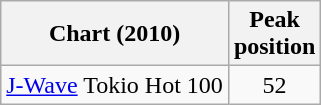<table class="wikitable">
<tr>
<th align="left">Chart (2010)</th>
<th align="left">Peak<br>position</th>
</tr>
<tr>
<td align="left"><a href='#'>J-Wave</a> Tokio Hot 100</td>
<td align="center">52</td>
</tr>
</table>
